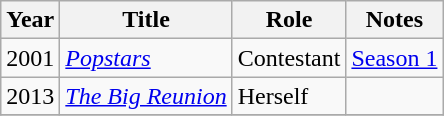<table class="wikitable">
<tr>
<th>Year</th>
<th>Title</th>
<th>Role</th>
<th class="unsortable">Notes</th>
</tr>
<tr>
<td>2001</td>
<td><em><a href='#'>Popstars</a></em></td>
<td>Contestant</td>
<td><a href='#'>Season 1</a></td>
</tr>
<tr>
<td>2013</td>
<td><em><a href='#'>The Big Reunion</a></em></td>
<td>Herself</td>
<td></td>
</tr>
<tr>
</tr>
</table>
